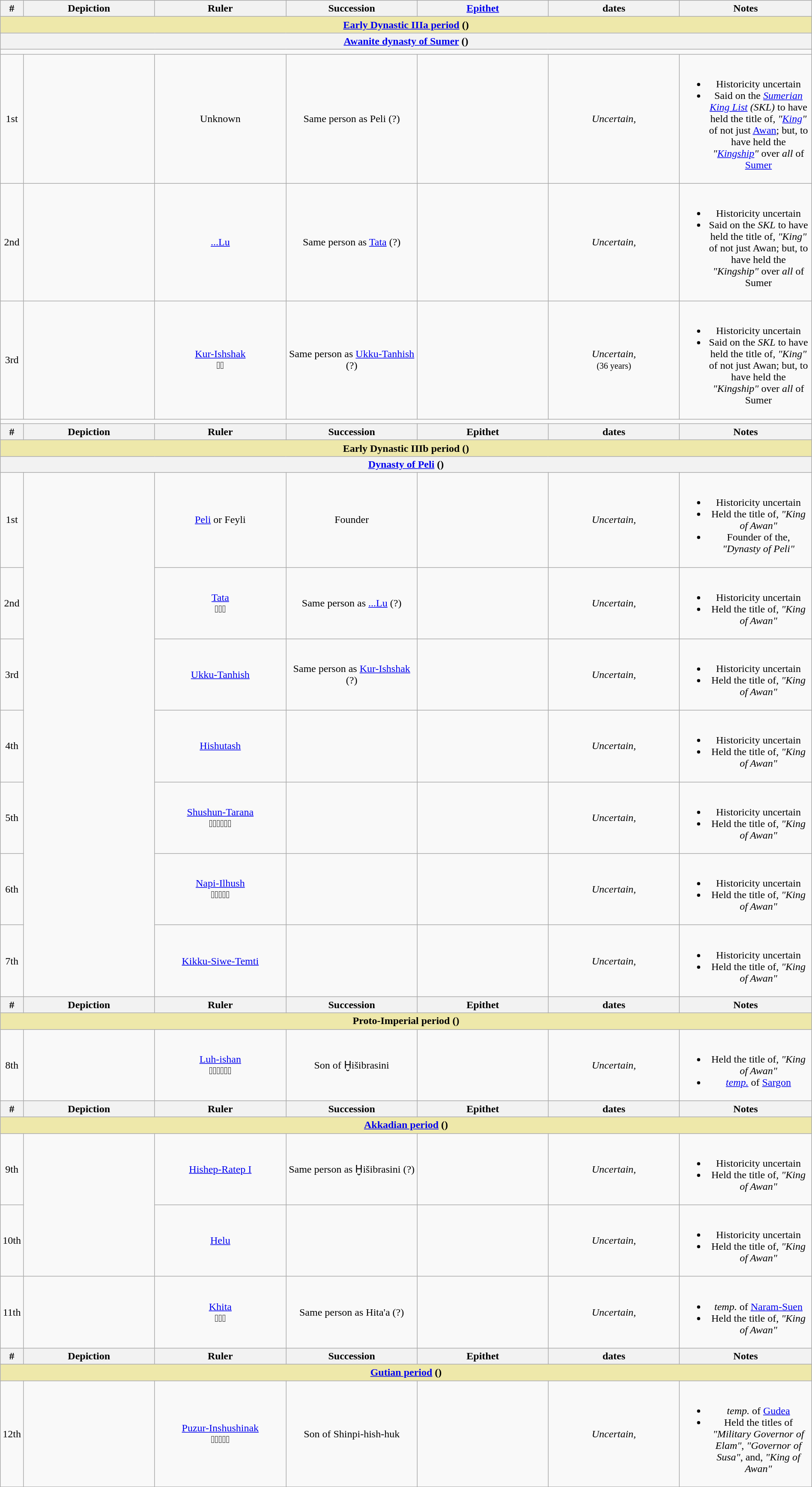<table class="wikitable"border="1"style="width:100%;text-align:center">
<tr>
<th width="1%">#</th>
<th width="16.5%">Depiction</th>
<th width="16.5%">Ruler</th>
<th width="16.5%">Succession</th>
<th width="16.5%"><a href='#'>Epithet</a></th>
<th width="16.5%"> dates</th>
<th width="16.5%">Notes</th>
</tr>
<tr>
<td colspan="7"align="center"style="background-color:palegoldenrod"><strong><a href='#'>Early Dynastic IIIa period</a> ()</strong></td>
</tr>
<tr>
<th colspan="7"><a href='#'>Awanite dynasty of Sumer</a> ()</th>
</tr>
<tr>
<td colspan="7"align="left"></td>
</tr>
<tr>
<td>1st</td>
<td></td>
<td>Unknown</td>
<td>Same person as Peli (?)</td>
<td></td>
<td><em>Uncertain,</em> </td>
<td><br><ul><li>Historicity uncertain</li><li>Said on the <em><a href='#'>Sumerian King List</a> (SKL)</em> to have held the title of, <em>"<a href='#'>King</a>"</em> of not just <a href='#'>Awan</a>; but, to have held the <em>"<a href='#'>Kingship</a>"</em> over <em>all</em> of <a href='#'>Sumer</a></li></ul></td>
</tr>
<tr>
<td>2nd</td>
<td></td>
<td><a href='#'>...Lu</a></td>
<td>Same person as <a href='#'>Tata</a> (?)</td>
<td></td>
<td><em>Uncertain,</em> </td>
<td><br><ul><li>Historicity uncertain</li><li>Said on the <em>SKL</em> to have held the title of, <em>"King"</em> of not just Awan; but, to have held the <em>"Kingship"</em> over <em>all</em> of Sumer</li></ul></td>
</tr>
<tr>
<td>3rd</td>
<td></td>
<td><a href='#'>Kur-Ishshak</a><br>𒆪𒌌</td>
<td>Same person as <a href='#'>Ukku-Tanhish</a> (?)</td>
<td></td>
<td><em>Uncertain,</em> <br><small>(36 years)</small></td>
<td><br><ul><li>Historicity uncertain</li><li>Said on the <em>SKL</em> to have held the title of, <em>"King"</em> of not just Awan; but, to have held the <em>"Kingship"</em> over <em>all</em> of Sumer</li></ul></td>
</tr>
<tr>
<td colspan="7"align="left"></td>
</tr>
<tr>
<th width="1%">#</th>
<th width="16.5%">Depiction</th>
<th width="16.5%">Ruler</th>
<th width="16.5%">Succession</th>
<th width="16.5%">Epithet</th>
<th width="16.5%"> dates</th>
<th width="16.5%">Notes</th>
</tr>
<tr>
<td colspan="7"align="center"style="background-color:palegoldenrod"><strong>Early Dynastic IIIb period ()</strong></td>
</tr>
<tr>
<th colspan="7"><a href='#'>Dynasty of Peli</a> ()</th>
</tr>
<tr>
<td>1st</td>
<td rowspan="7"></td>
<td><a href='#'>Peli</a> or Feyli</td>
<td>Founder</td>
<td></td>
<td><em>Uncertain,</em> </td>
<td><br><ul><li>Historicity uncertain</li><li>Held the title of, <em>"King of Awan"</em></li><li>Founder of the, <em>"Dynasty of Peli"</em></li></ul></td>
</tr>
<tr>
<td>2nd</td>
<td><a href='#'>Tata</a><br>𒋫𒀀𒅈</td>
<td>Same person as <a href='#'>...Lu</a> (?)</td>
<td></td>
<td><em>Uncertain,</em> </td>
<td><br><ul><li>Historicity uncertain</li><li>Held the title of, <em>"King of Awan"</em></li></ul></td>
</tr>
<tr>
<td>3rd</td>
<td><a href='#'>Ukku-Tanhish</a></td>
<td>Same person as <a href='#'>Kur-Ishshak</a> (?)</td>
<td></td>
<td><em>Uncertain,</em> </td>
<td><br><ul><li>Historicity uncertain</li><li>Held the title of, <em>"King of Awan"</em></li></ul></td>
</tr>
<tr>
<td>4th</td>
<td><a href='#'>Hishutash</a></td>
<td></td>
<td></td>
<td><em>Uncertain,</em> </td>
<td><br><ul><li>Historicity uncertain</li><li>Held the title of, <em>"King of Awan"</em></li></ul></td>
</tr>
<tr>
<td>5th</td>
<td><a href='#'>Shushun-Tarana</a><br>𒋗𒋗𒌦𒋫𒊏𒈾</td>
<td></td>
<td></td>
<td><em>Uncertain,</em> </td>
<td><br><ul><li>Historicity uncertain</li><li>Held the title of, <em>"King of Awan"</em></li></ul></td>
</tr>
<tr>
<td>6th</td>
<td><a href='#'>Napi-Ilhush</a><br>𒈾𒉿𒅍𒄷𒄷</td>
<td></td>
<td></td>
<td><em>Uncertain,</em> </td>
<td><br><ul><li>Historicity uncertain</li><li>Held the title of, <em>"King of Awan"</em></li></ul></td>
</tr>
<tr>
<td>7th</td>
<td><a href='#'>Kikku-Siwe-Temti</a></td>
<td></td>
<td></td>
<td><em>Uncertain,</em> </td>
<td><br><ul><li>Historicity uncertain</li><li>Held the title of, <em>"King of Awan"</em></li></ul></td>
</tr>
<tr>
<th width="1%">#</th>
<th width="16.5%">Depiction</th>
<th width="16.5%">Ruler</th>
<th width="16.5%">Succession</th>
<th width="16.5%">Epithet</th>
<th width="16.5%"> dates</th>
<th width="16.5%">Notes</th>
</tr>
<tr>
<td colspan="7"align="center"style="background-color:palegoldenrod"><strong>Proto-Imperial period ()</strong></td>
</tr>
<tr>
<td>8th</td>
<td></td>
<td><a href='#'>Luh-ishan</a><br>𒇻𒄴𒄭𒅖𒊮𒀭</td>
<td>Son of Ḫišibrasini</td>
<td></td>
<td><em>Uncertain,</em> </td>
<td><br><ul><li>Held the title of, <em>"King of Awan"</em></li><li><em><a href='#'>temp.</a></em> of <a href='#'>Sargon</a></li></ul></td>
</tr>
<tr>
<th width="1%">#</th>
<th width="16.5%">Depiction</th>
<th width="16.5%">Ruler</th>
<th width="16.5%">Succession</th>
<th width="16.5%">Epithet</th>
<th width="16.5%"> dates</th>
<th width="16.5%">Notes</th>
</tr>
<tr>
<td colspan="7"align="center"style="background-color:palegoldenrod"><strong><a href='#'>Akkadian period</a> ()</strong></td>
</tr>
<tr>
<td>9th</td>
<td rowspan="2"></td>
<td><a href='#'>Hishep-Ratep I</a></td>
<td>Same person as Ḫišibrasini (?)</td>
<td></td>
<td><em>Uncertain,</em> </td>
<td><br><ul><li>Historicity uncertain</li><li>Held the title of, <em>"King of Awan"</em></li></ul></td>
</tr>
<tr>
<td>10th</td>
<td><a href='#'>Helu</a></td>
<td></td>
<td></td>
<td><em>Uncertain,</em> </td>
<td><br><ul><li>Historicity uncertain</li><li>Held the title of, <em>"King of Awan"</em></li></ul></td>
</tr>
<tr>
<td>11th</td>
<td></td>
<td><a href='#'>Khita</a><br>𒄭𒋫𒀀</td>
<td>Same person as Hita'a (?)</td>
<td></td>
<td><em>Uncertain,</em> </td>
<td><br><ul><li><em>temp.</em> of <a href='#'>Naram-Suen</a></li><li>Held the title of, <em>"King of Awan"</em></li></ul></td>
</tr>
<tr>
<th width="1%">#</th>
<th width="16.5%">Depiction</th>
<th width="16.5%">Ruler</th>
<th width="16.5%">Succession</th>
<th width="16.5%">Epithet</th>
<th width="16.5%"> dates</th>
<th width="16.5%">Notes</th>
</tr>
<tr>
<td colspan="7"align="center"style="background-color:palegoldenrod"><strong><a href='#'>Gutian period</a> ()</strong></td>
</tr>
<tr>
<td>12th</td>
<td></td>
<td><a href='#'>Puzur-Inshushinak</a><br>𒅤𒊭𒀭𒈹𒂞</td>
<td>Son of Shinpi-hish-huk</td>
<td></td>
<td><em>Uncertain,</em> </td>
<td><br><ul><li><em>temp.</em> of <a href='#'>Gudea</a></li><li>Held the titles of <em>"Military Governor of Elam"</em>, <em>"Governor of Susa"</em>, and, <em>"King of Awan"</em></li></ul></td>
</tr>
</table>
